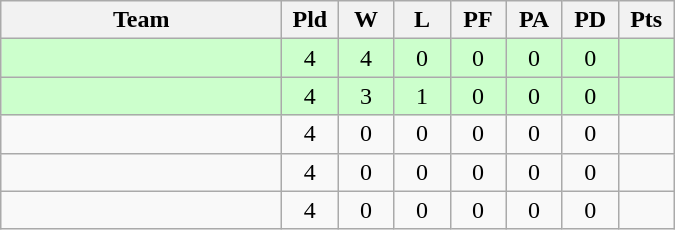<table class=wikitable style="text-align:center">
<tr>
<th width=180>Team</th>
<th width=30>Pld</th>
<th width=30>W</th>
<th width=30>L</th>
<th width=30>PF</th>
<th width=30>PA</th>
<th width=30>PD</th>
<th width=30>Pts</th>
</tr>
<tr bgcolor="#ccffcc">
<td align="left"></td>
<td>4</td>
<td>4</td>
<td>0</td>
<td>0</td>
<td>0</td>
<td>0</td>
<td><strong>  </strong></td>
</tr>
<tr bgcolor="#ccffcc">
<td align="left"></td>
<td>4</td>
<td>3</td>
<td>1</td>
<td>0</td>
<td>0</td>
<td>0</td>
<td><strong>  </strong></td>
</tr>
<tr b>
<td align="left"></td>
<td>4</td>
<td>0</td>
<td>0</td>
<td>0</td>
<td>0</td>
<td>0</td>
<td><strong>  </strong></td>
</tr>
<tr>
<td align="left"></td>
<td>4</td>
<td>0</td>
<td>0</td>
<td>0</td>
<td>0</td>
<td>0</td>
<td><strong>  </strong></td>
</tr>
<tr>
<td align="left"></td>
<td>4</td>
<td>0</td>
<td>0</td>
<td>0</td>
<td>0</td>
<td>0</td>
<td><strong>  </strong></td>
</tr>
</table>
